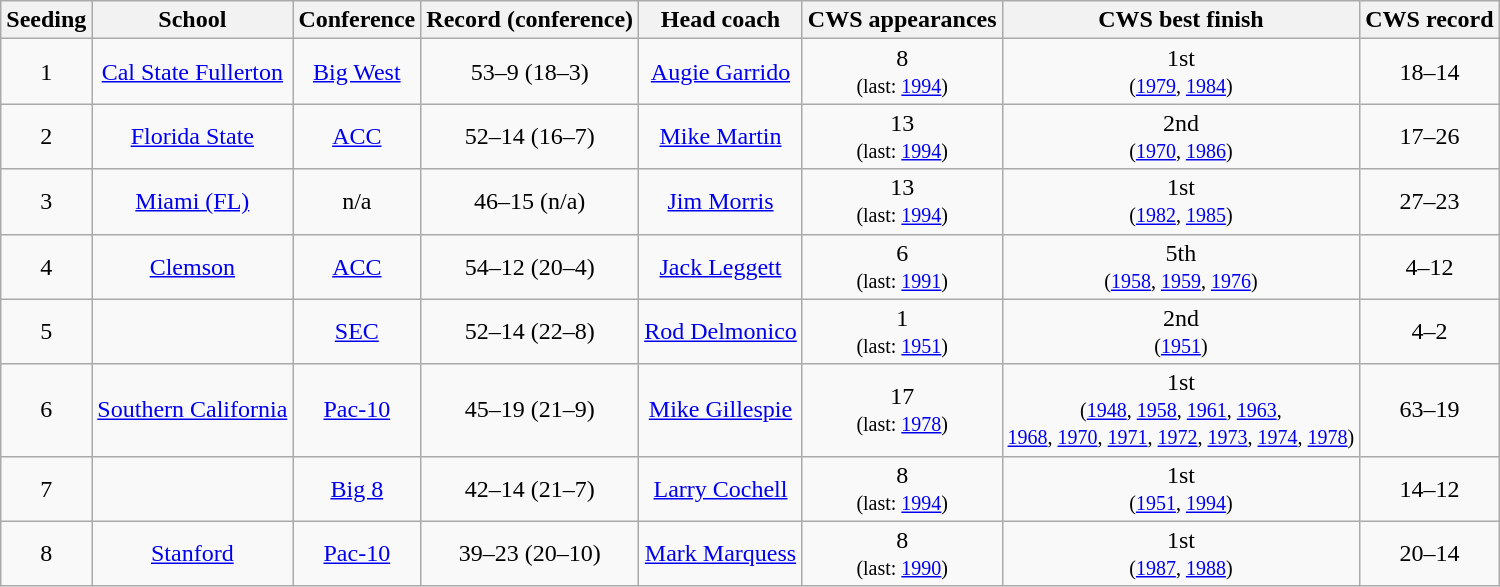<table class="wikitable">
<tr>
<th>Seeding</th>
<th>School</th>
<th>Conference</th>
<th>Record (conference)</th>
<th>Head coach</th>
<th>CWS appearances</th>
<th>CWS best finish</th>
<th>CWS record</th>
</tr>
<tr align=center>
<td>1</td>
<td><a href='#'>Cal State Fullerton</a></td>
<td><a href='#'>Big West</a></td>
<td>53–9 (18–3)</td>
<td><a href='#'>Augie Garrido</a></td>
<td>8<br><small>(last: <a href='#'>1994</a>)</small></td>
<td>1st<br><small>(<a href='#'>1979</a>, <a href='#'>1984</a>)</small></td>
<td>18–14</td>
</tr>
<tr align=center>
<td>2</td>
<td><a href='#'>Florida State</a></td>
<td><a href='#'>ACC</a></td>
<td>52–14 (16–7)</td>
<td><a href='#'>Mike Martin</a></td>
<td>13<br><small>(last: <a href='#'>1994</a>)</small></td>
<td>2nd<br><small>(<a href='#'>1970</a>, <a href='#'>1986</a>)</small></td>
<td>17–26</td>
</tr>
<tr align=center>
<td>3</td>
<td><a href='#'>Miami (FL)</a></td>
<td>n/a</td>
<td>46–15 (n/a)</td>
<td><a href='#'>Jim Morris</a></td>
<td>13<br><small>(last: <a href='#'>1994</a>)</small></td>
<td>1st<br><small>(<a href='#'>1982</a>, <a href='#'>1985</a>)</small></td>
<td>27–23</td>
</tr>
<tr align=center>
<td>4</td>
<td><a href='#'>Clemson</a></td>
<td><a href='#'>ACC</a></td>
<td>54–12 (20–4)</td>
<td><a href='#'>Jack Leggett</a></td>
<td>6<br><small>(last: <a href='#'>1991</a>)</small></td>
<td>5th<br><small>(<a href='#'>1958</a>, <a href='#'>1959</a>, <a href='#'>1976</a>)</small></td>
<td>4–12</td>
</tr>
<tr align=center>
<td>5</td>
<td></td>
<td><a href='#'>SEC</a></td>
<td>52–14 (22–8)</td>
<td><a href='#'>Rod Delmonico</a></td>
<td>1<br><small>(last: <a href='#'>1951</a>)</small></td>
<td>2nd<br><small>(<a href='#'>1951</a>)</small></td>
<td>4–2</td>
</tr>
<tr align=center>
<td>6</td>
<td><a href='#'>Southern California</a></td>
<td><a href='#'>Pac-10</a></td>
<td>45–19 (21–9)</td>
<td><a href='#'>Mike Gillespie</a></td>
<td>17<br><small>(last: <a href='#'>1978</a>)</small></td>
<td>1st<br><small>(<a href='#'>1948</a>, <a href='#'>1958</a>, <a href='#'>1961</a>, <a href='#'>1963</a>, <br><a href='#'>1968</a>, <a href='#'>1970</a>, <a href='#'>1971</a>, <a href='#'>1972</a>, <a href='#'>1973</a>, <a href='#'>1974</a>, <a href='#'>1978</a>)</small></td>
<td>63–19</td>
</tr>
<tr align=center>
<td>7</td>
<td></td>
<td><a href='#'>Big 8</a></td>
<td>42–14 (21–7)</td>
<td><a href='#'>Larry Cochell</a></td>
<td>8<br><small>(last: <a href='#'>1994</a>)</small></td>
<td>1st<br><small>(<a href='#'>1951</a>, <a href='#'>1994</a>)</small></td>
<td>14–12</td>
</tr>
<tr align=center>
<td>8</td>
<td><a href='#'>Stanford</a></td>
<td><a href='#'>Pac-10</a></td>
<td>39–23 (20–10)</td>
<td><a href='#'>Mark Marquess</a></td>
<td>8<br><small>(last: <a href='#'>1990</a>)</small></td>
<td>1st<br><small>(<a href='#'>1987</a>, <a href='#'>1988</a>)</small></td>
<td>20–14</td>
</tr>
</table>
